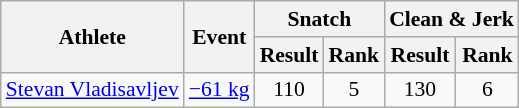<table class="wikitable" style="font-size:90%">
<tr>
<th rowspan="2">Athlete</th>
<th rowspan="2">Event</th>
<th colspan="2">Snatch</th>
<th colspan="2">Clean & Jerk</th>
</tr>
<tr>
<th>Result</th>
<th>Rank</th>
<th>Result</th>
<th>Rank</th>
</tr>
<tr align=center>
<td align=left><a href='#'>Stevan Vladisavljev</a></td>
<td align=left><a href='#'>−61 kg</a></td>
<td>110</td>
<td>5</td>
<td>130</td>
<td>6</td>
</tr>
</table>
